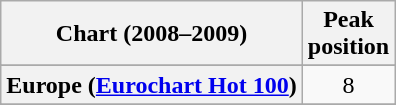<table class="wikitable sortable plainrowheaders" style="text-align:center">
<tr>
<th scope="col">Chart (2008–2009)</th>
<th scope="col">Peak<br>position</th>
</tr>
<tr>
</tr>
<tr>
</tr>
<tr>
</tr>
<tr>
</tr>
<tr>
</tr>
<tr>
</tr>
<tr>
<th scope="row">Europe (<a href='#'>Eurochart Hot 100</a>)</th>
<td>8</td>
</tr>
<tr>
</tr>
<tr>
</tr>
<tr>
</tr>
<tr>
</tr>
<tr>
</tr>
<tr>
</tr>
<tr>
</tr>
<tr>
</tr>
<tr>
</tr>
<tr>
</tr>
<tr>
</tr>
</table>
